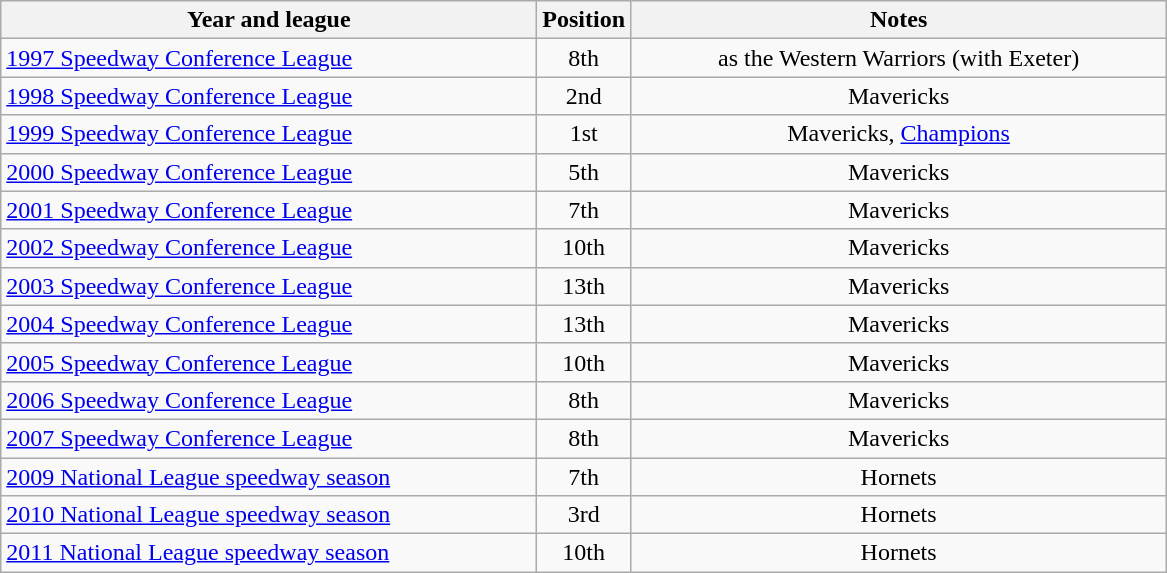<table class="wikitable">
<tr>
<th width=350>Year and league</th>
<th width=50>Position</th>
<th width=350>Notes</th>
</tr>
<tr align=center>
<td align="left"><a href='#'>1997 Speedway Conference League</a></td>
<td>8th</td>
<td>as the Western Warriors (with Exeter)</td>
</tr>
<tr align=center>
<td align="left"><a href='#'>1998 Speedway Conference League</a></td>
<td>2nd</td>
<td>Mavericks</td>
</tr>
<tr align=center>
<td align="left"><a href='#'>1999 Speedway Conference League</a></td>
<td>1st</td>
<td>Mavericks, <a href='#'>Champions</a></td>
</tr>
<tr align=center>
<td align="left"><a href='#'>2000 Speedway Conference League</a></td>
<td>5th</td>
<td>Mavericks</td>
</tr>
<tr align=center>
<td align="left"><a href='#'>2001 Speedway Conference League</a></td>
<td>7th</td>
<td>Mavericks</td>
</tr>
<tr align=center>
<td align="left"><a href='#'>2002 Speedway Conference League</a></td>
<td>10th</td>
<td>Mavericks</td>
</tr>
<tr align=center>
<td align="left"><a href='#'>2003 Speedway Conference League</a></td>
<td>13th</td>
<td>Mavericks</td>
</tr>
<tr align=center>
<td align="left"><a href='#'>2004 Speedway Conference League</a></td>
<td>13th</td>
<td>Mavericks</td>
</tr>
<tr align=center>
<td align="left"><a href='#'>2005 Speedway Conference League</a></td>
<td>10th</td>
<td>Mavericks</td>
</tr>
<tr align=center>
<td align="left"><a href='#'>2006 Speedway Conference League</a></td>
<td>8th</td>
<td>Mavericks</td>
</tr>
<tr align=center>
<td align="left"><a href='#'>2007 Speedway Conference League</a></td>
<td>8th</td>
<td>Mavericks</td>
</tr>
<tr align=center>
<td align="left"><a href='#'>2009 National League speedway season</a></td>
<td>7th</td>
<td>Hornets</td>
</tr>
<tr align=center>
<td align="left"><a href='#'>2010 National League speedway season</a></td>
<td>3rd</td>
<td>Hornets</td>
</tr>
<tr align=center>
<td align="left"><a href='#'>2011 National League speedway season</a></td>
<td>10th</td>
<td>Hornets</td>
</tr>
</table>
